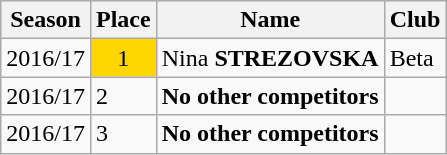<table class="wikitable">
<tr>
<th>Season</th>
<th>Place</th>
<th>Name</th>
<th>Club</th>
</tr>
<tr>
<td>2016/17</td>
<td style="text-align:center; background:gold;">1</td>
<td>Nina <strong>STREZOVSKA</strong></td>
<td>Beta</td>
</tr>
<tr>
<td>2016/17</td>
<td>2</td>
<td><strong>No other competitors</strong></td>
<td></td>
</tr>
<tr>
<td>2016/17</td>
<td>3</td>
<td><strong>No other competitors</strong></td>
<td></td>
</tr>
</table>
